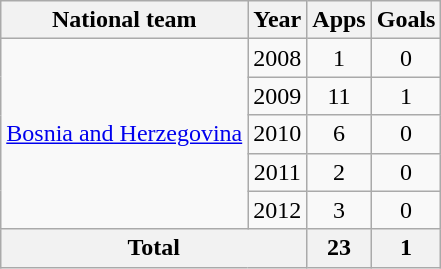<table class="wikitable" style="text-align:center">
<tr>
<th>National team</th>
<th>Year</th>
<th>Apps</th>
<th>Goals</th>
</tr>
<tr>
<td rowspan=5><a href='#'>Bosnia and Herzegovina</a></td>
<td>2008</td>
<td>1</td>
<td>0</td>
</tr>
<tr>
<td>2009</td>
<td>11</td>
<td>1</td>
</tr>
<tr>
<td>2010</td>
<td>6</td>
<td>0</td>
</tr>
<tr>
<td>2011</td>
<td>2</td>
<td>0</td>
</tr>
<tr>
<td>2012</td>
<td>3</td>
<td>0</td>
</tr>
<tr>
<th colspan=2>Total</th>
<th>23</th>
<th>1</th>
</tr>
</table>
